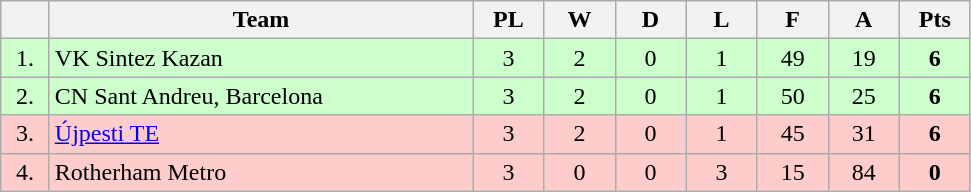<table class="wikitable" style="text-align:center">
<tr>
<th width=25></th>
<th width=275>Team</th>
<th width=40>PL</th>
<th width=40>W</th>
<th width=40>D</th>
<th width=40>L</th>
<th width=40>F</th>
<th width=40>A</th>
<th width=40>Pts</th>
</tr>
<tr bgcolor=#ccffcc>
<td>1.</td>
<td align=left> VK Sintez Kazan</td>
<td>3</td>
<td>2</td>
<td>0</td>
<td>1</td>
<td>49</td>
<td>19</td>
<td><strong>6</strong></td>
</tr>
<tr bgcolor=#ccffcc>
<td>2.</td>
<td align=left> CN Sant Andreu, Barcelona</td>
<td>3</td>
<td>2</td>
<td>0</td>
<td>1</td>
<td>50</td>
<td>25</td>
<td><strong>6</strong></td>
</tr>
<tr style="background: #ffcccc;">
<td>3.</td>
<td align=left> <a href='#'>Újpesti TE</a></td>
<td>3</td>
<td>2</td>
<td>0</td>
<td>1</td>
<td>45</td>
<td>31</td>
<td><strong>6</strong></td>
</tr>
<tr style="background: #ffcccc;">
<td>4.</td>
<td align=left> Rotherham Metro</td>
<td>3</td>
<td>0</td>
<td>0</td>
<td>3</td>
<td>15</td>
<td>84</td>
<td><strong>0</strong></td>
</tr>
</table>
